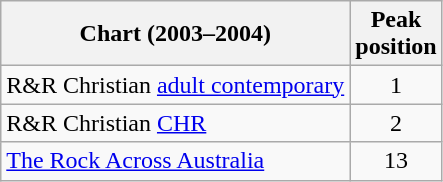<table class="wikitable sortable">
<tr>
<th>Chart (2003–2004)</th>
<th>Peak<br>position</th>
</tr>
<tr>
<td>R&R Christian <a href='#'>adult contemporary</a></td>
<td style="text-align:center">1</td>
</tr>
<tr>
<td>R&R Christian <a href='#'>CHR</a></td>
<td style="text-align:center">2</td>
</tr>
<tr>
<td><a href='#'>The Rock Across Australia</a></td>
<td style="text-align:center">13</td>
</tr>
</table>
